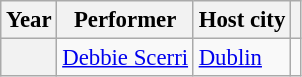<table class="wikitable plainrowheaders" style="font-size:95%;">
<tr>
<th>Year</th>
<th>Performer</th>
<th>Host city</th>
<th></th>
</tr>
<tr>
<th scope="row"></th>
<td><a href='#'>Debbie Scerri</a></td>
<td> <a href='#'>Dublin</a></td>
<td></td>
</tr>
</table>
